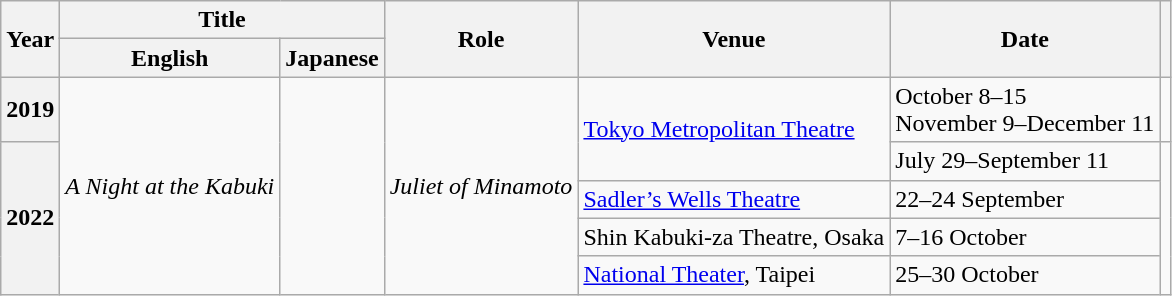<table class="wikitable plainrowheaders sortable">
<tr>
<th scope="col" rowspan="2">Year</th>
<th scope="col" colspan="2">Title</th>
<th scope="col" rowspan="2">Role</th>
<th scope="col" rowspan="2">Venue</th>
<th scope="col" rowspan="2">Date</th>
<th scope="col" rowspan="2" class="unsortable"></th>
</tr>
<tr>
<th>English</th>
<th>Japanese</th>
</tr>
<tr>
<th scope="row">2019</th>
<td rowspan="5"><em>A Night at the Kabuki</em></td>
<td rowspan="5"><em></em></td>
<td rowspan="5"><em>Juliet of Minamoto</em></td>
<td rowspan="2"><a href='#'>Tokyo Metropolitan Theatre</a></td>
<td>October 8–15<br>November 9–December 11</td>
<td style="text-align:center"></td>
</tr>
<tr>
<th scope="row" rowspan="5">2022</th>
<td>July 29–September 11</td>
<td style="text-align:center" rowspan="4"></td>
</tr>
<tr>
<td><a href='#'>Sadler’s Wells Theatre</a></td>
<td>22–24 September</td>
</tr>
<tr>
<td>Shin Kabuki-za Theatre, Osaka</td>
<td>7–16 October</td>
</tr>
<tr>
<td><a href='#'>National Theater</a>, Taipei</td>
<td>25–30 October</td>
</tr>
</table>
